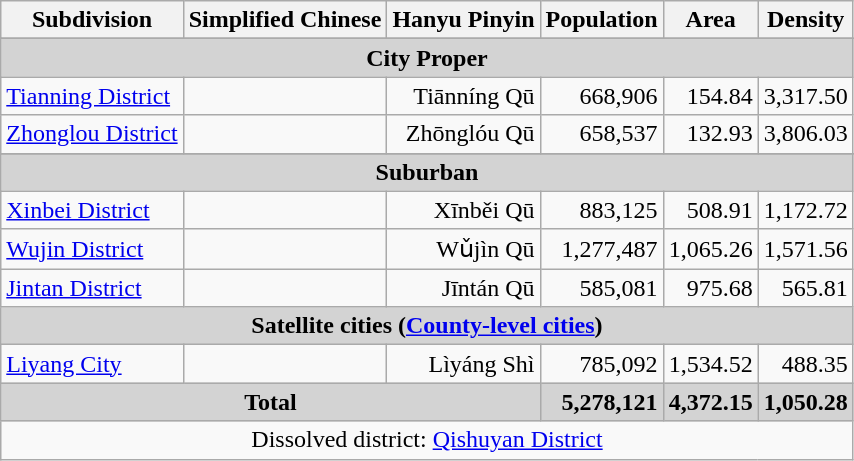<table class="wikitable">
<tr>
<th scope="col">Subdivision</th>
<th scope="col">Simplified Chinese</th>
<th scope="col">Hanyu Pinyin</th>
<th scope="col">Population </th>
<th scope="col">Area </th>
<th scope="col">Density </th>
</tr>
<tr>
</tr>
<tr style="background:#d3d3d3;">
<td colspan="6" style="text-align: center;"><strong>City Proper</strong></td>
</tr>
<tr>
<td><a href='#'>Tianning District</a></td>
<td></td>
<td align=right>Tiānníng Qū</td>
<td align=right>668,906</td>
<td align=right>154.84</td>
<td align=right>3,317.50</td>
</tr>
<tr>
<td><a href='#'>Zhonglou District</a></td>
<td></td>
<td align=right>Zhōnglóu Qū</td>
<td align=right>658,537</td>
<td align=right>132.93</td>
<td align=right>3,806.03</td>
</tr>
<tr>
</tr>
<tr style="background:#d3d3d3;">
<td colspan="6" style="text-align: center;"><strong>Suburban</strong></td>
</tr>
<tr>
<td><a href='#'>Xinbei District</a></td>
<td></td>
<td align=right>Xīnběi Qū</td>
<td align=right>883,125</td>
<td align=right>508.91</td>
<td align=right>1,172.72</td>
</tr>
<tr>
<td><a href='#'>Wujin District</a></td>
<td></td>
<td align=right>Wǔjìn Qū</td>
<td align=right>1,277,487</td>
<td align=right>1,065.26</td>
<td align=right>1,571.56</td>
</tr>
<tr>
<td><a href='#'>Jintan District</a></td>
<td></td>
<td align=right>Jīntán Qū</td>
<td align=right>585,081</td>
<td align=right>975.68</td>
<td align=right>565.81</td>
</tr>
<tr style="background:#d3d3d3;">
<td colspan="6" style="text-align: center;"><strong>Satellite cities (<a href='#'>County-level cities</a>)</strong></td>
</tr>
<tr>
<td><a href='#'>Liyang City</a></td>
<td></td>
<td align=right>Lìyáng Shì</td>
<td align=right>785,092</td>
<td align=right>1,534.52</td>
<td align=right>488.35</td>
</tr>
<tr style="background:#d3d3d3;">
<td colspan=3 style="text-align: center;"><strong>Total</strong></td>
<td align=right><strong>5,278,121</strong></td>
<td align=right><strong>4,372.15</strong></td>
<td align=right><strong>1,050.28</strong></td>
</tr>
<tr>
<td colspan="6" style="text-align: center;">Dissolved district: <a href='#'>Qishuyan District</a></td>
</tr>
</table>
